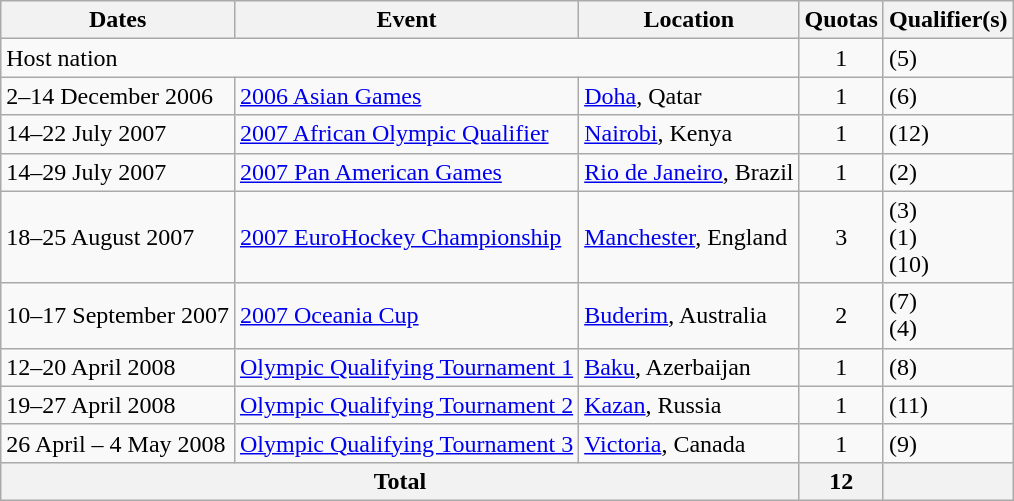<table class="wikitable">
<tr>
<th>Dates</th>
<th>Event</th>
<th>Location</th>
<th>Quotas</th>
<th>Qualifier(s)</th>
</tr>
<tr>
<td colspan=3>Host nation</td>
<td align=center>1</td>
<td> (5)</td>
</tr>
<tr>
<td>2–14 December 2006</td>
<td><a href='#'>2006 Asian Games</a></td>
<td><a href='#'>Doha</a>, Qatar</td>
<td align=center>1</td>
<td> (6)</td>
</tr>
<tr>
<td>14–22 July 2007</td>
<td><a href='#'>2007 African Olympic Qualifier</a></td>
<td><a href='#'>Nairobi</a>, Kenya</td>
<td align=center>1</td>
<td> (12)</td>
</tr>
<tr>
<td>14–29 July 2007</td>
<td><a href='#'>2007 Pan American Games</a></td>
<td><a href='#'>Rio de Janeiro</a>, Brazil</td>
<td align=center>1</td>
<td> (2)</td>
</tr>
<tr>
<td>18–25 August 2007</td>
<td><a href='#'>2007 EuroHockey Championship</a></td>
<td><a href='#'>Manchester</a>, England</td>
<td align=center>3</td>
<td> (3)<br> (1)<br> (10)</td>
</tr>
<tr>
<td>10–17 September 2007</td>
<td><a href='#'>2007 Oceania Cup</a></td>
<td><a href='#'>Buderim</a>, Australia</td>
<td align=center>2</td>
<td> (7)<br> (4)</td>
</tr>
<tr>
<td>12–20 April 2008</td>
<td><a href='#'>Olympic Qualifying Tournament 1</a></td>
<td><a href='#'>Baku</a>, Azerbaijan</td>
<td align=center>1</td>
<td> (8)</td>
</tr>
<tr>
<td>19–27 April 2008</td>
<td><a href='#'>Olympic Qualifying Tournament 2</a></td>
<td><a href='#'>Kazan</a>, Russia</td>
<td align=center>1</td>
<td> (11)</td>
</tr>
<tr>
<td>26 April – 4 May 2008</td>
<td><a href='#'>Olympic Qualifying Tournament 3</a></td>
<td><a href='#'>Victoria</a>, Canada</td>
<td align=center>1</td>
<td> (9)</td>
</tr>
<tr>
<th colspan=3>Total</th>
<th>12</th>
<th></th>
</tr>
</table>
